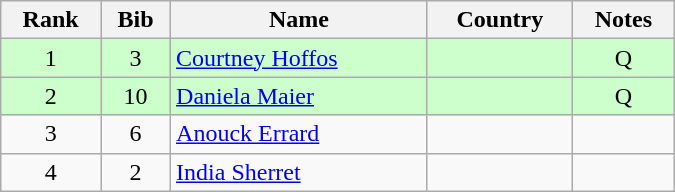<table class="wikitable" style="text-align:center; width:450px">
<tr>
<th>Rank</th>
<th>Bib</th>
<th>Name</th>
<th>Country</th>
<th>Notes</th>
</tr>
<tr bgcolor=ccffcc>
<td>1</td>
<td>3</td>
<td align=left><a href='#'>Courtney Hoffos</a></td>
<td align=left></td>
<td>Q</td>
</tr>
<tr bgcolor=ccffcc>
<td>2</td>
<td>10</td>
<td align=left><a href='#'>Daniela Maier</a></td>
<td align=left></td>
<td>Q</td>
</tr>
<tr>
<td>3</td>
<td>6</td>
<td align=left><a href='#'>Anouck Errard</a></td>
<td align=left></td>
<td></td>
</tr>
<tr>
<td>4</td>
<td>2</td>
<td align=left><a href='#'>India Sherret</a></td>
<td align=left></td>
<td></td>
</tr>
</table>
